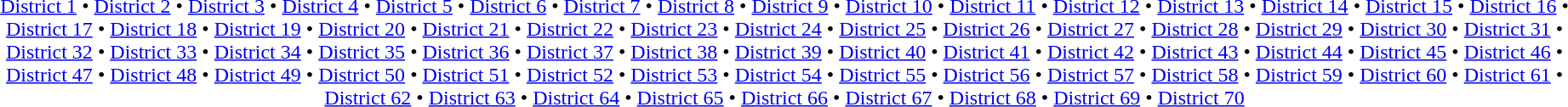<table id=toc class=toc summary=Contents>
<tr>
<td align=center><br><a href='#'>District 1</a> • <a href='#'>District 2</a> • <a href='#'>District 3</a> • <a href='#'>District 4</a> • <a href='#'>District 5</a> • <a href='#'>District 6</a> • <a href='#'>District 7</a> • <a href='#'>District 8</a> • <a href='#'>District 9</a> • <a href='#'>District 10</a> • <a href='#'>District 11</a> • <a href='#'>District 12</a> • <a href='#'>District 13</a> • <a href='#'>District 14</a> • <a href='#'>District 15</a> • <a href='#'>District 16</a> • <a href='#'>District 17</a> • <a href='#'>District 18</a> • <a href='#'>District 19</a> • <a href='#'>District 20</a> • <a href='#'>District 21</a> • <a href='#'>District 22</a> • <a href='#'>District 23</a> • <a href='#'>District 24</a> • <a href='#'>District 25</a> • <a href='#'>District 26</a> • <a href='#'>District 27</a> • <a href='#'>District 28</a> • <a href='#'>District 29</a> • <a href='#'>District 30</a> • <a href='#'>District 31</a> • <a href='#'>District 32</a> • <a href='#'>District 33</a> • <a href='#'>District 34</a> • <a href='#'>District 35</a> • <a href='#'>District 36</a> • <a href='#'>District 37</a> • <a href='#'>District 38</a> • <a href='#'>District 39</a> • <a href='#'>District 40</a> • <a href='#'>District 41</a> • <a href='#'>District 42</a> • <a href='#'>District 43</a> • <a href='#'>District 44</a> • <a href='#'>District 45</a> • <a href='#'>District 46</a> • <a href='#'>District 47</a> • <a href='#'>District 48</a> • <a href='#'>District 49</a> • <a href='#'>District 50</a> • <a href='#'>District 51</a> • <a href='#'>District 52</a> • <a href='#'>District 53</a> • <a href='#'>District 54</a> • <a href='#'>District 55</a> • <a href='#'>District 56</a> • <a href='#'>District 57</a> • <a href='#'>District 58</a> • <a href='#'>District 59</a> • <a href='#'>District 60</a> • <a href='#'>District 61</a> • <a href='#'>District 62</a> • <a href='#'>District 63</a> • <a href='#'>District 64</a> • <a href='#'>District 65</a> • <a href='#'>District 66</a> • <a href='#'>District 67</a> • <a href='#'>District 68</a> • <a href='#'>District 69</a> • <a href='#'>District 70</a></td>
</tr>
</table>
